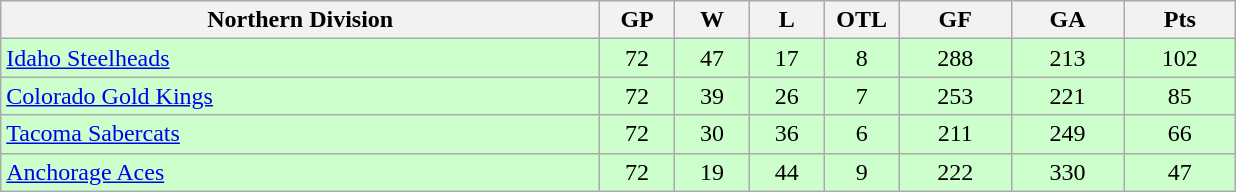<table class="wikitable">
<tr>
<th width="40%">Northern Division</th>
<th width="5%">GP</th>
<th width="5%">W</th>
<th width="5%">L</th>
<th width="5%">OTL</th>
<th width="7.5%">GF</th>
<th width="7.5%">GA</th>
<th width="7.5%">Pts</th>
</tr>
<tr align="center" bgcolor="#CCFFCC">
<td align="left"><a href='#'>Idaho Steelheads</a></td>
<td>72</td>
<td>47</td>
<td>17</td>
<td>8</td>
<td>288</td>
<td>213</td>
<td>102</td>
</tr>
<tr align="center" bgcolor="#CCFFCC">
<td align="left"><a href='#'>Colorado Gold Kings</a></td>
<td>72</td>
<td>39</td>
<td>26</td>
<td>7</td>
<td>253</td>
<td>221</td>
<td>85</td>
</tr>
<tr align="center" bgcolor="#CCFFCC">
<td align="left"><a href='#'>Tacoma Sabercats</a></td>
<td>72</td>
<td>30</td>
<td>36</td>
<td>6</td>
<td>211</td>
<td>249</td>
<td>66</td>
</tr>
<tr align="center" bgcolor="#CCFFCC">
<td align="left"><a href='#'>Anchorage Aces</a></td>
<td>72</td>
<td>19</td>
<td>44</td>
<td>9</td>
<td>222</td>
<td>330</td>
<td>47</td>
</tr>
</table>
